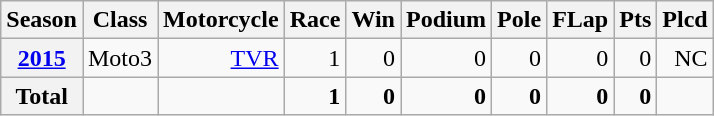<table class="wikitable">
<tr>
<th>Season</th>
<th>Class</th>
<th>Motorcycle</th>
<th>Race</th>
<th>Win</th>
<th>Podium</th>
<th>Pole</th>
<th>FLap</th>
<th>Pts</th>
<th>Plcd</th>
</tr>
<tr align="right">
<th><a href='#'>2015</a></th>
<td>Moto3</td>
<td><a href='#'>TVR</a></td>
<td>1</td>
<td>0</td>
<td>0</td>
<td>0</td>
<td>0</td>
<td>0</td>
<td>NC</td>
</tr>
<tr align="right">
<th>Total</th>
<td></td>
<td></td>
<td><strong>1</strong></td>
<td><strong>0</strong></td>
<td><strong>0</strong></td>
<td><strong>0</strong></td>
<td><strong>0</strong></td>
<td><strong>0</strong></td>
<td></td>
</tr>
</table>
